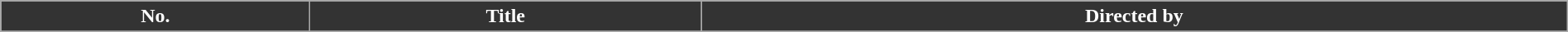<table class="wikitable plainrowheaders"  style="width:100%; margin-right:0;">
<tr>
<th scope="col" style="background:#333333; color:#fff;">No.</th>
<th scope="col" style="background:#333333; color:#fff;">Title</th>
<th scope="col" style="background:#333333; color:#fff;">Directed by</th>
</tr>
<tr>
</tr>
</table>
